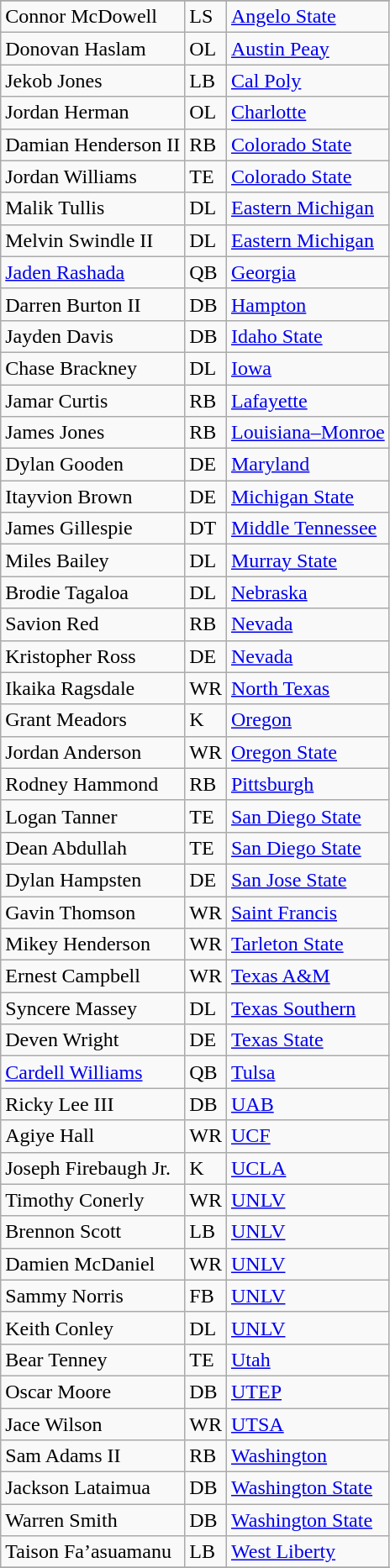<table class="wikitable sortable">
<tr>
</tr>
<tr>
<td>Connor McDowell</td>
<td>LS</td>
<td><a href='#'>Angelo State</a></td>
</tr>
<tr>
<td>Donovan Haslam</td>
<td>OL</td>
<td><a href='#'>Austin Peay</a></td>
</tr>
<tr>
<td>Jekob Jones</td>
<td>LB</td>
<td><a href='#'>Cal Poly</a></td>
</tr>
<tr>
<td>Jordan Herman</td>
<td>OL</td>
<td><a href='#'>Charlotte</a></td>
</tr>
<tr>
<td>Damian Henderson II</td>
<td>RB</td>
<td><a href='#'>Colorado State</a></td>
</tr>
<tr>
<td>Jordan Williams</td>
<td>TE</td>
<td><a href='#'>Colorado State</a></td>
</tr>
<tr>
<td>Malik Tullis</td>
<td>DL</td>
<td><a href='#'>Eastern Michigan</a></td>
</tr>
<tr>
<td>Melvin Swindle II</td>
<td>DL</td>
<td><a href='#'>Eastern Michigan</a></td>
</tr>
<tr>
<td><a href='#'>Jaden Rashada</a></td>
<td>QB</td>
<td><a href='#'>Georgia</a></td>
</tr>
<tr>
<td>Darren Burton II</td>
<td>DB</td>
<td><a href='#'>Hampton</a></td>
</tr>
<tr>
<td>Jayden Davis</td>
<td>DB</td>
<td><a href='#'>Idaho State</a></td>
</tr>
<tr>
<td>Chase Brackney</td>
<td>DL</td>
<td><a href='#'>Iowa</a></td>
</tr>
<tr>
<td>Jamar Curtis</td>
<td>RB</td>
<td><a href='#'>Lafayette</a></td>
</tr>
<tr>
<td>James Jones</td>
<td>RB</td>
<td><a href='#'>Louisiana–Monroe</a></td>
</tr>
<tr>
<td>Dylan Gooden</td>
<td>DE</td>
<td><a href='#'>Maryland</a></td>
</tr>
<tr>
<td>Itayvion Brown</td>
<td>DE</td>
<td><a href='#'>Michigan State</a></td>
</tr>
<tr>
<td>James Gillespie</td>
<td>DT</td>
<td><a href='#'>Middle Tennessee</a></td>
</tr>
<tr>
<td>Miles Bailey</td>
<td>DL</td>
<td><a href='#'>Murray State</a></td>
</tr>
<tr>
<td>Brodie Tagaloa</td>
<td>DL</td>
<td><a href='#'>Nebraska</a></td>
</tr>
<tr>
<td>Savion Red</td>
<td>RB</td>
<td><a href='#'>Nevada</a></td>
</tr>
<tr>
<td>Kristopher Ross</td>
<td>DE</td>
<td><a href='#'>Nevada</a></td>
</tr>
<tr>
<td>Ikaika Ragsdale</td>
<td>WR</td>
<td><a href='#'>North Texas</a></td>
</tr>
<tr>
<td>Grant Meadors</td>
<td>K</td>
<td><a href='#'>Oregon</a></td>
</tr>
<tr>
<td>Jordan Anderson</td>
<td>WR</td>
<td><a href='#'>Oregon State</a></td>
</tr>
<tr>
<td>Rodney Hammond</td>
<td>RB</td>
<td><a href='#'>Pittsburgh</a></td>
</tr>
<tr>
<td>Logan Tanner</td>
<td>TE</td>
<td><a href='#'>San Diego State</a></td>
</tr>
<tr>
<td>Dean Abdullah</td>
<td>TE</td>
<td><a href='#'>San Diego State</a></td>
</tr>
<tr>
<td>Dylan Hampsten</td>
<td>DE</td>
<td><a href='#'>San Jose State</a></td>
</tr>
<tr>
<td>Gavin Thomson</td>
<td>WR</td>
<td><a href='#'>Saint Francis</a></td>
</tr>
<tr>
<td>Mikey Henderson</td>
<td>WR</td>
<td><a href='#'>Tarleton State</a></td>
</tr>
<tr>
<td>Ernest Campbell</td>
<td>WR</td>
<td><a href='#'>Texas A&M</a></td>
</tr>
<tr>
<td>Syncere Massey</td>
<td>DL</td>
<td><a href='#'>Texas Southern</a></td>
</tr>
<tr>
<td>Deven Wright</td>
<td>DE</td>
<td><a href='#'>Texas State</a></td>
</tr>
<tr>
<td><a href='#'>Cardell Williams</a></td>
<td>QB</td>
<td><a href='#'>Tulsa</a></td>
</tr>
<tr>
<td>Ricky Lee III</td>
<td>DB</td>
<td><a href='#'>UAB</a></td>
</tr>
<tr>
<td>Agiye Hall</td>
<td>WR</td>
<td><a href='#'>UCF</a></td>
</tr>
<tr>
<td>Joseph Firebaugh Jr.</td>
<td>K</td>
<td><a href='#'>UCLA</a></td>
</tr>
<tr>
<td>Timothy Conerly</td>
<td>WR</td>
<td><a href='#'>UNLV</a></td>
</tr>
<tr>
<td>Brennon Scott</td>
<td>LB</td>
<td><a href='#'>UNLV</a></td>
</tr>
<tr>
<td>Damien McDaniel</td>
<td>WR</td>
<td><a href='#'>UNLV</a></td>
</tr>
<tr>
<td>Sammy Norris</td>
<td>FB</td>
<td><a href='#'>UNLV</a></td>
</tr>
<tr>
<td>Keith Conley</td>
<td>DL</td>
<td><a href='#'>UNLV</a></td>
</tr>
<tr>
<td>Bear Tenney</td>
<td>TE</td>
<td><a href='#'>Utah</a></td>
</tr>
<tr>
<td>Oscar Moore</td>
<td>DB</td>
<td><a href='#'>UTEP</a></td>
</tr>
<tr>
<td>Jace Wilson</td>
<td>WR</td>
<td><a href='#'>UTSA</a></td>
</tr>
<tr>
<td>Sam Adams II</td>
<td>RB</td>
<td><a href='#'>Washington</a></td>
</tr>
<tr>
<td>Jackson Lataimua</td>
<td>DB</td>
<td><a href='#'>Washington State</a></td>
</tr>
<tr>
<td>Warren Smith</td>
<td>DB</td>
<td><a href='#'>Washington State</a></td>
</tr>
<tr>
<td>Taison Fa’asuamanu</td>
<td>LB</td>
<td><a href='#'>West Liberty</a></td>
</tr>
<tr>
</tr>
</table>
